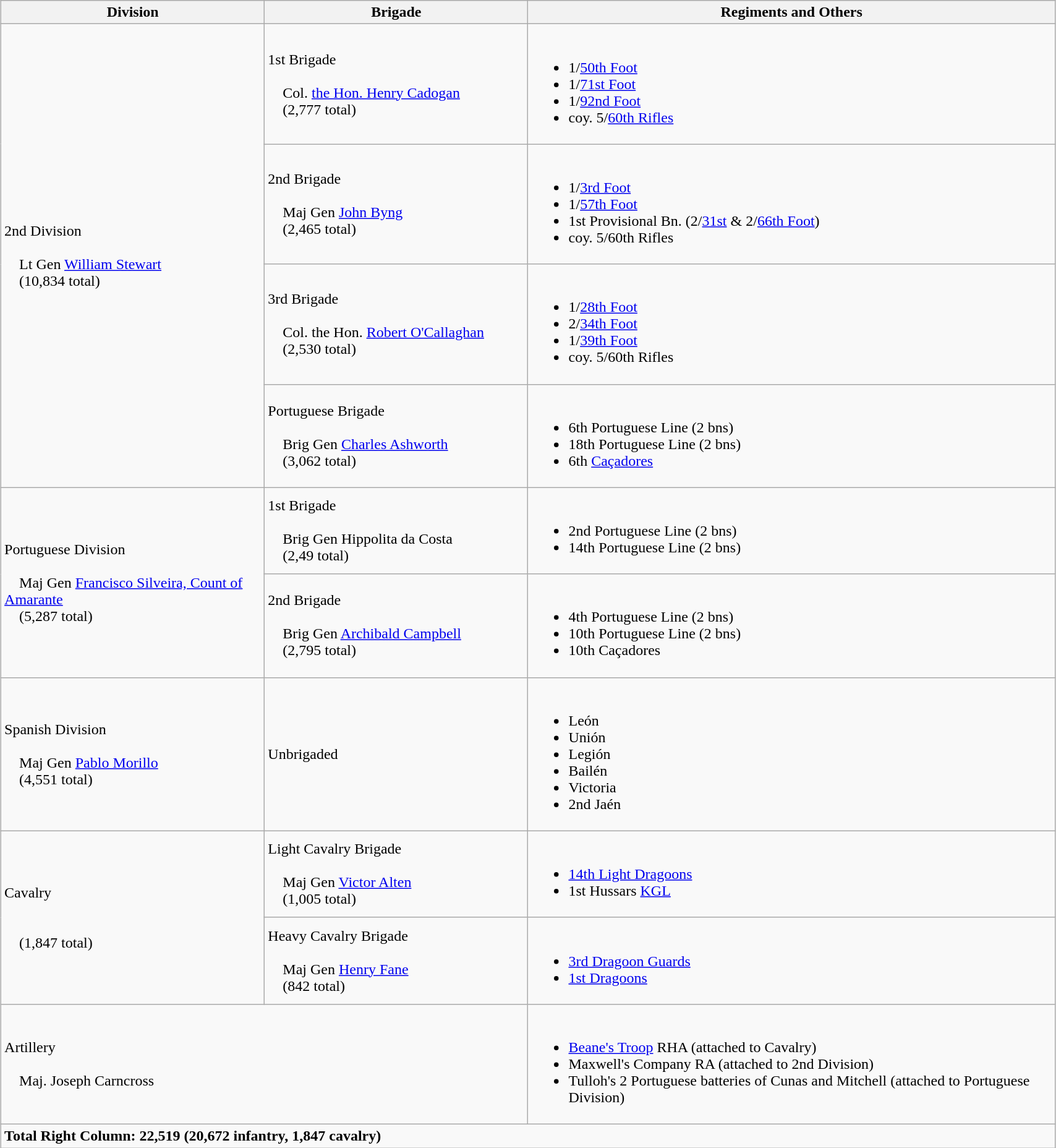<table class="wikitable" width="90%" style="margin: 1em auto 1em auto">
<tr>
<th style="width:25%;">Division</th>
<th style="width:25%;">Brigade</th>
<th>Regiments and Others</th>
</tr>
<tr>
<td rowspan=4>2nd Division<br><br>    Lt Gen <a href='#'>William Stewart</a>
<br>    (10,834 total)</td>
<td>1st Brigade<br><br>    Col. <a href='#'>the Hon. Henry Cadogan</a>
<br>    (2,777 total)</td>
<td><br><ul><li>1/<a href='#'>50th Foot</a></li><li>1/<a href='#'>71st Foot</a></li><li>1/<a href='#'>92nd Foot</a></li><li>coy. 5/<a href='#'>60th Rifles</a></li></ul></td>
</tr>
<tr>
<td>2nd Brigade<br><br>    Maj Gen <a href='#'>John Byng</a>
<br>    (2,465 total)</td>
<td><br><ul><li>1/<a href='#'>3rd Foot</a></li><li>1/<a href='#'>57th Foot</a></li><li>1st Provisional Bn. (2/<a href='#'>31st</a> & 2/<a href='#'>66th Foot</a>)</li><li>coy. 5/60th Rifles</li></ul></td>
</tr>
<tr>
<td>3rd Brigade<br><br>    Col. the Hon. <a href='#'>Robert O'Callaghan</a>
<br>    (2,530 total)</td>
<td><br><ul><li>1/<a href='#'>28th Foot</a></li><li>2/<a href='#'>34th Foot</a></li><li>1/<a href='#'>39th Foot</a></li><li>coy. 5/60th Rifles</li></ul></td>
</tr>
<tr>
<td>Portuguese Brigade<br><br>    Brig Gen <a href='#'>Charles Ashworth</a>
<br>    (3,062 total)</td>
<td><br><ul><li>6th Portuguese Line (2 bns)</li><li>18th Portuguese Line (2 bns)</li><li>6th <a href='#'>Caçadores</a></li></ul></td>
</tr>
<tr>
<td rowspan=2>Portuguese Division<br><br>    Maj Gen <a href='#'>Francisco Silveira, Count of Amarante</a>
<br>    (5,287 total)</td>
<td>1st Brigade<br><br>    Brig Gen Hippolita da Costa
<br>    (2,49 total)</td>
<td><br><ul><li>2nd Portuguese Line (2 bns)</li><li>14th Portuguese Line (2 bns)</li></ul></td>
</tr>
<tr>
<td>2nd Brigade<br><br>    Brig Gen <a href='#'>Archibald Campbell</a>
<br>    (2,795 total)</td>
<td><br><ul><li>4th Portuguese Line (2 bns)</li><li>10th Portuguese Line (2 bns)</li><li>10th Caçadores</li></ul></td>
</tr>
<tr>
<td>Spanish Division <br><br>    Maj Gen <a href='#'>Pablo Morillo</a>
<br>    (4,551 total)</td>
<td>Unbrigaded</td>
<td><br><ul><li>León</li><li>Unión</li><li>Legión</li><li>Bailén</li><li>Victoria</li><li>2nd Jaén</li></ul></td>
</tr>
<tr>
<td rowspan=2>Cavalry<br><br>    
<br>    (1,847 total)</td>
<td>Light Cavalry Brigade<br><br>    Maj Gen <a href='#'>Victor Alten</a>
<br>    (1,005 total)</td>
<td><br><ul><li><a href='#'>14th Light Dragoons</a></li><li>1st Hussars <a href='#'>KGL</a></li></ul></td>
</tr>
<tr>
<td>Heavy Cavalry Brigade<br><br>    Maj Gen <a href='#'>Henry Fane</a>
<br>    (842 total)</td>
<td><br><ul><li><a href='#'>3rd Dragoon Guards</a></li><li><a href='#'>1st Dragoons</a></li></ul></td>
</tr>
<tr>
<td colspan=2>Artillery<br><br>    Maj. Joseph Carncross</td>
<td><br><ul><li><a href='#'>Beane's Troop</a> RHA (attached to Cavalry)</li><li>Maxwell's Company RA (attached to 2nd Division)</li><li>Tulloh's 2 Portuguese batteries of Cunas and Mitchell (attached to Portuguese Division)</li></ul></td>
</tr>
<tr>
<td colspan=3><strong>Total Right Column: 22,519 (20,672 infantry, 1,847 cavalry)</strong></td>
</tr>
</table>
